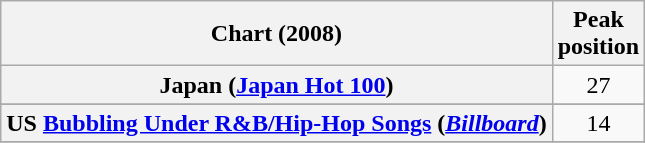<table class="wikitable sortable plainrowheaders" style="text-align:center">
<tr>
<th scope="col">Chart (2008)</th>
<th scope="col">Peak<br>position</th>
</tr>
<tr>
<th scope="row">Japan (<a href='#'>Japan Hot 100</a>)</th>
<td>27</td>
</tr>
<tr>
</tr>
<tr>
<th scope="row">US <a href='#'>Bubbling Under R&B/Hip-Hop Songs</a> (<em><a href='#'>Billboard</a></em>)</th>
<td>14</td>
</tr>
<tr>
</tr>
</table>
